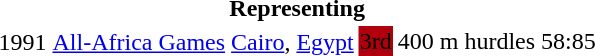<table>
<tr>
<th colspan="6">Representing </th>
</tr>
<tr>
<td rowspan=3>1991</td>
<td rowspan=2><a href='#'>All-Africa Games</a></td>
<td rowspan=2><a href='#'>Cairo</a>, <a href='#'>Egypt</a></td>
<td bgcolor="bronze">3rd</td>
<td>400 m hurdles</td>
<td>58:85</td>
</tr>
<tr>
</tr>
</table>
